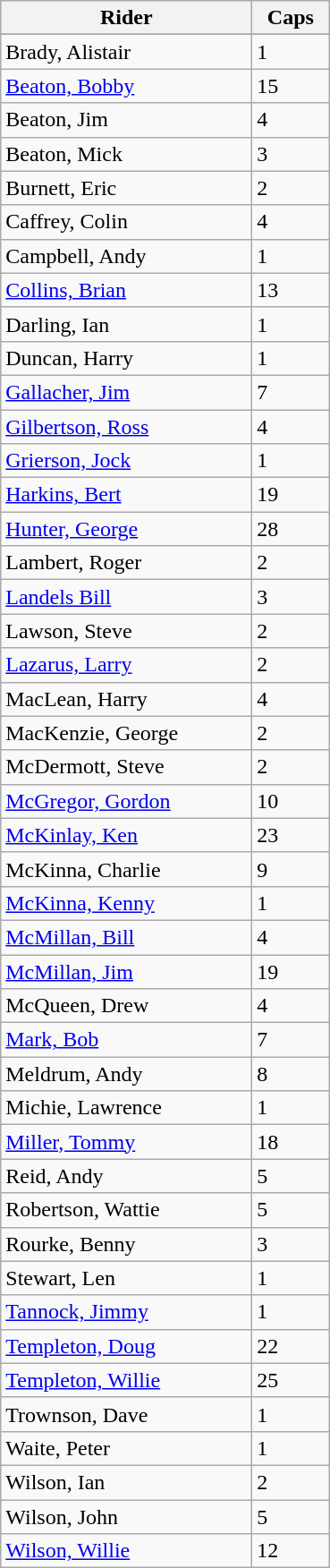<table class="sortable wikitable">
<tr>
<th width="180">Rider</th>
<th width="50">Caps</th>
</tr>
<tr>
</tr>
<tr>
<td>Brady, Alistair</td>
<td>1</td>
</tr>
<tr>
<td><a href='#'>Beaton, Bobby</a></td>
<td>15</td>
</tr>
<tr>
<td>Beaton, Jim</td>
<td>4</td>
</tr>
<tr>
<td>Beaton, Mick</td>
<td>3</td>
</tr>
<tr>
<td>Burnett, Eric</td>
<td>2</td>
</tr>
<tr>
<td>Caffrey, Colin</td>
<td>4</td>
</tr>
<tr>
<td>Campbell, Andy</td>
<td>1</td>
</tr>
<tr>
<td><a href='#'>Collins, Brian</a></td>
<td>13</td>
</tr>
<tr>
<td>Darling, Ian</td>
<td>1</td>
</tr>
<tr>
<td>Duncan, Harry</td>
<td>1</td>
</tr>
<tr>
<td><a href='#'>Gallacher, Jim</a></td>
<td>7</td>
</tr>
<tr>
<td><a href='#'>Gilbertson, Ross</a></td>
<td>4</td>
</tr>
<tr>
<td><a href='#'>Grierson, Jock</a></td>
<td>1</td>
</tr>
<tr>
<td><a href='#'>Harkins, Bert</a></td>
<td>19</td>
</tr>
<tr>
<td><a href='#'>Hunter, George</a></td>
<td>28</td>
</tr>
<tr>
<td>Lambert, Roger</td>
<td>2</td>
</tr>
<tr>
<td><a href='#'>Landels Bill</a></td>
<td>3</td>
</tr>
<tr>
<td>Lawson, Steve</td>
<td>2</td>
</tr>
<tr>
<td><a href='#'>Lazarus, Larry</a></td>
<td>2</td>
</tr>
<tr>
<td>MacLean, Harry</td>
<td>4</td>
</tr>
<tr>
<td>MacKenzie, George</td>
<td>2</td>
</tr>
<tr>
<td>McDermott, Steve</td>
<td>2</td>
</tr>
<tr>
<td><a href='#'>McGregor, Gordon</a></td>
<td>10</td>
</tr>
<tr>
<td><a href='#'>McKinlay, Ken</a></td>
<td>23</td>
</tr>
<tr>
<td>McKinna, Charlie</td>
<td>9</td>
</tr>
<tr>
<td><a href='#'>McKinna, Kenny</a></td>
<td>1</td>
</tr>
<tr>
<td><a href='#'>McMillan, Bill</a></td>
<td>4</td>
</tr>
<tr>
<td><a href='#'>McMillan, Jim</a></td>
<td>19</td>
</tr>
<tr>
<td>McQueen, Drew</td>
<td>4</td>
</tr>
<tr>
<td><a href='#'>Mark, Bob</a></td>
<td>7</td>
</tr>
<tr>
<td>Meldrum, Andy</td>
<td>8</td>
</tr>
<tr>
<td>Michie, Lawrence</td>
<td>1</td>
</tr>
<tr>
<td><a href='#'>Miller, Tommy</a></td>
<td>18</td>
</tr>
<tr>
<td>Reid, Andy</td>
<td>5</td>
</tr>
<tr>
<td>Robertson, Wattie</td>
<td>5</td>
</tr>
<tr>
<td Benny Rourke>Rourke, Benny</td>
<td>3</td>
</tr>
<tr>
<td>Stewart, Len</td>
<td>1</td>
</tr>
<tr>
<td><a href='#'>Tannock, Jimmy</a></td>
<td>1</td>
</tr>
<tr>
<td><a href='#'>Templeton, Doug</a></td>
<td>22</td>
</tr>
<tr>
<td><a href='#'>Templeton, Willie</a></td>
<td>25</td>
</tr>
<tr>
<td>Trownson, Dave</td>
<td>1</td>
</tr>
<tr>
<td>Waite, Peter</td>
<td>1</td>
</tr>
<tr>
<td>Wilson, Ian</td>
<td>2</td>
</tr>
<tr>
<td>Wilson, John</td>
<td>5</td>
</tr>
<tr>
<td><a href='#'>Wilson, Willie</a></td>
<td>12</td>
</tr>
</table>
